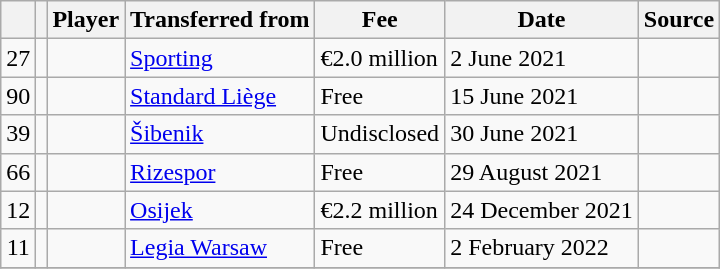<table class="wikitable plainrowheaders sortable">
<tr>
<th></th>
<th></th>
<th scope=col>Player</th>
<th>Transferred from</th>
<th !scope=col; style="width: 65px;">Fee</th>
<th scope=col>Date</th>
<th scope=col>Source</th>
</tr>
<tr>
<td align=center>27</td>
<td align=center></td>
<td></td>
<td> <a href='#'>Sporting</a></td>
<td>€2.0 million</td>
<td>2 June 2021</td>
<td></td>
</tr>
<tr>
<td align=center>90</td>
<td align=center></td>
<td></td>
<td> <a href='#'>Standard Liège</a></td>
<td>Free</td>
<td>15 June 2021</td>
<td></td>
</tr>
<tr>
<td align=center>39</td>
<td align=center></td>
<td></td>
<td> <a href='#'>Šibenik</a></td>
<td>Undisclosed</td>
<td>30 June 2021</td>
<td></td>
</tr>
<tr>
<td align=center>66</td>
<td align=center></td>
<td></td>
<td> <a href='#'>Rizespor</a></td>
<td>Free</td>
<td>29 August 2021</td>
<td></td>
</tr>
<tr>
<td align=center>12</td>
<td align=center></td>
<td></td>
<td> <a href='#'>Osijek</a></td>
<td>€2.2 million</td>
<td>24 December 2021</td>
<td></td>
</tr>
<tr>
<td align=center>11</td>
<td align=center></td>
<td></td>
<td> <a href='#'>Legia Warsaw</a></td>
<td>Free</td>
<td>2 February 2022</td>
<td></td>
</tr>
<tr>
</tr>
</table>
